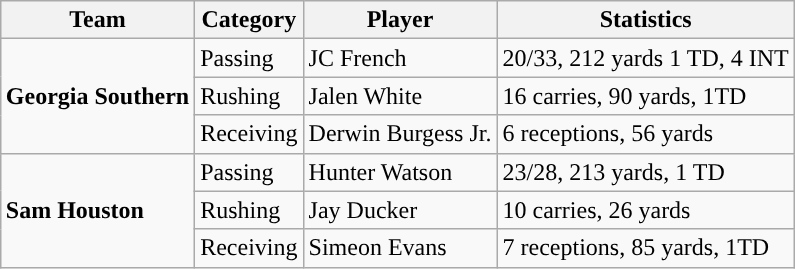<table class="wikitable" style="float: right;">
<tr>
<th>Team</th>
<th>Category</th>
<th>Player</th>
<th>Statistics</th>
</tr>
<tr>
<td rowspan=3><strong>Georgia Southern</strong></td>
<td>Passing</td>
<td>JC French</td>
<td>20/33, 212 yards 1 TD, 4 INT</td>
</tr>
<tr>
<td>Rushing</td>
<td>Jalen White</td>
<td>16 carries, 90 yards, 1TD</td>
</tr>
<tr>
<td>Receiving</td>
<td>Derwin Burgess Jr.</td>
<td>6 receptions, 56 yards</td>
</tr>
<tr>
<td rowspan=3><strong>Sam Houston</strong></td>
<td>Passing</td>
<td>Hunter Watson</td>
<td>23/28, 213 yards, 1 TD</td>
</tr>
<tr>
<td>Rushing</td>
<td>Jay Ducker</td>
<td>10 carries, 26 yards</td>
</tr>
<tr>
<td>Receiving</td>
<td>Simeon Evans</td>
<td>7 receptions, 85 yards, 1TD</td>
</tr>
</table>
